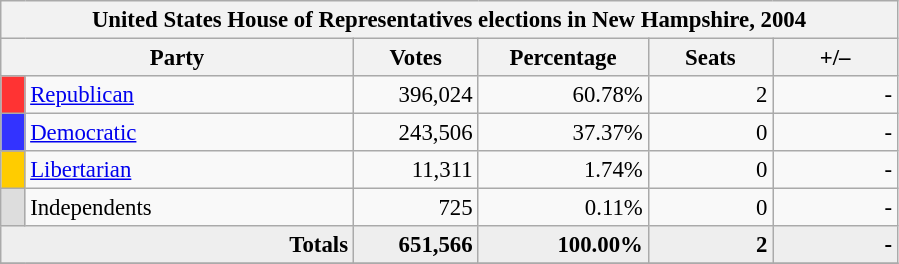<table class="wikitable" style="font-size: 95%;">
<tr>
<th colspan="6">United States House of Representatives elections in New Hampshire, 2004</th>
</tr>
<tr>
<th colspan=2 style="width: 15em">Party</th>
<th style="width: 5em">Votes</th>
<th style="width: 7em">Percentage</th>
<th style="width: 5em">Seats</th>
<th style="width: 5em">+/–</th>
</tr>
<tr>
<th style="background-color:#FF3333; width: 3px"></th>
<td style="width: 130px"><a href='#'>Republican</a></td>
<td align="right">396,024</td>
<td align="right">60.78%</td>
<td align="right">2</td>
<td align="right">-</td>
</tr>
<tr>
<th style="background-color:#3333FF; width: 3px"></th>
<td style="width: 130px"><a href='#'>Democratic</a></td>
<td align="right">243,506</td>
<td align="right">37.37%</td>
<td align="right">0</td>
<td align="right">-</td>
</tr>
<tr>
<th style="background-color:#FFCC00; width: 3px"></th>
<td style="width: 130px"><a href='#'>Libertarian</a></td>
<td align="right">11,311</td>
<td align="right">1.74%</td>
<td align="right">0</td>
<td align="right">-</td>
</tr>
<tr>
<th style="background-color:#DDDDDD; width: 3px"></th>
<td style="width: 130px">Independents</td>
<td align="right">725</td>
<td align="right">0.11%</td>
<td align="right">0</td>
<td align="right">-</td>
</tr>
<tr bgcolor="#EEEEEE">
<td colspan="2" align="right"><strong>Totals</strong></td>
<td align="right"><strong>651,566</strong></td>
<td align="right"><strong>100.00%</strong></td>
<td align="right"><strong>2</strong></td>
<td align="right"><strong>-</strong></td>
</tr>
<tr bgcolor="#EEEEEE">
</tr>
</table>
